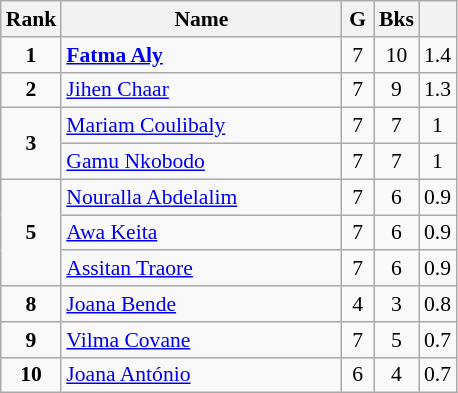<table class="wikitable" style="font-size:90%;">
<tr>
<th width=10px>Rank</th>
<th width=180px>Name</th>
<th width=15px>G</th>
<th width=10px>Bks</th>
<th width=10px></th>
</tr>
<tr align=center>
<td><strong>1</strong></td>
<td align=left> <strong><a href='#'>Fatma Aly</a></strong></td>
<td>7</td>
<td>10</td>
<td>1.4</td>
</tr>
<tr align=center>
<td><strong>2</strong></td>
<td align=left> <a href='#'>Jihen Chaar</a></td>
<td>7</td>
<td>9</td>
<td>1.3</td>
</tr>
<tr align=center>
<td rowspan=2><strong>3</strong></td>
<td align=left> <a href='#'>Mariam Coulibaly</a></td>
<td>7</td>
<td>7</td>
<td>1</td>
</tr>
<tr align=center>
<td align=left> <a href='#'>Gamu Nkobodo</a></td>
<td>7</td>
<td>7</td>
<td>1</td>
</tr>
<tr align=center>
<td rowspan=3><strong>5</strong></td>
<td align=left> <a href='#'>Nouralla Abdelalim</a></td>
<td>7</td>
<td>6</td>
<td>0.9</td>
</tr>
<tr align=center>
<td align=left> <a href='#'>Awa Keita</a></td>
<td>7</td>
<td>6</td>
<td>0.9</td>
</tr>
<tr align=center>
<td align=left> <a href='#'>Assitan Traore</a></td>
<td>7</td>
<td>6</td>
<td>0.9</td>
</tr>
<tr align=center>
<td><strong>8</strong></td>
<td align=left> <a href='#'>Joana Bende</a></td>
<td>4</td>
<td>3</td>
<td>0.8</td>
</tr>
<tr align=center>
<td><strong>9</strong></td>
<td align=left> <a href='#'>Vilma Covane</a></td>
<td>7</td>
<td>5</td>
<td>0.7</td>
</tr>
<tr align=center>
<td><strong>10</strong></td>
<td align=left> <a href='#'>Joana António</a></td>
<td>6</td>
<td>4</td>
<td>0.7</td>
</tr>
</table>
